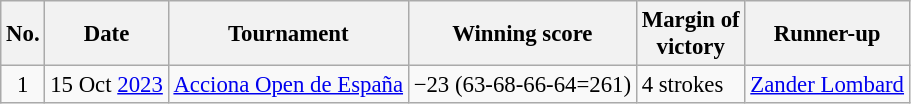<table class="wikitable" style="font-size:95%;">
<tr>
<th>No.</th>
<th>Date</th>
<th>Tournament</th>
<th>Winning score</th>
<th>Margin of<br>victory</th>
<th>Runner-up</th>
</tr>
<tr>
<td align=center>1</td>
<td align=right>15 Oct <a href='#'>2023</a></td>
<td><a href='#'>Acciona Open de España</a></td>
<td>−23 (63-68-66-64=261)</td>
<td>4 strokes</td>
<td> <a href='#'>Zander Lombard</a></td>
</tr>
</table>
